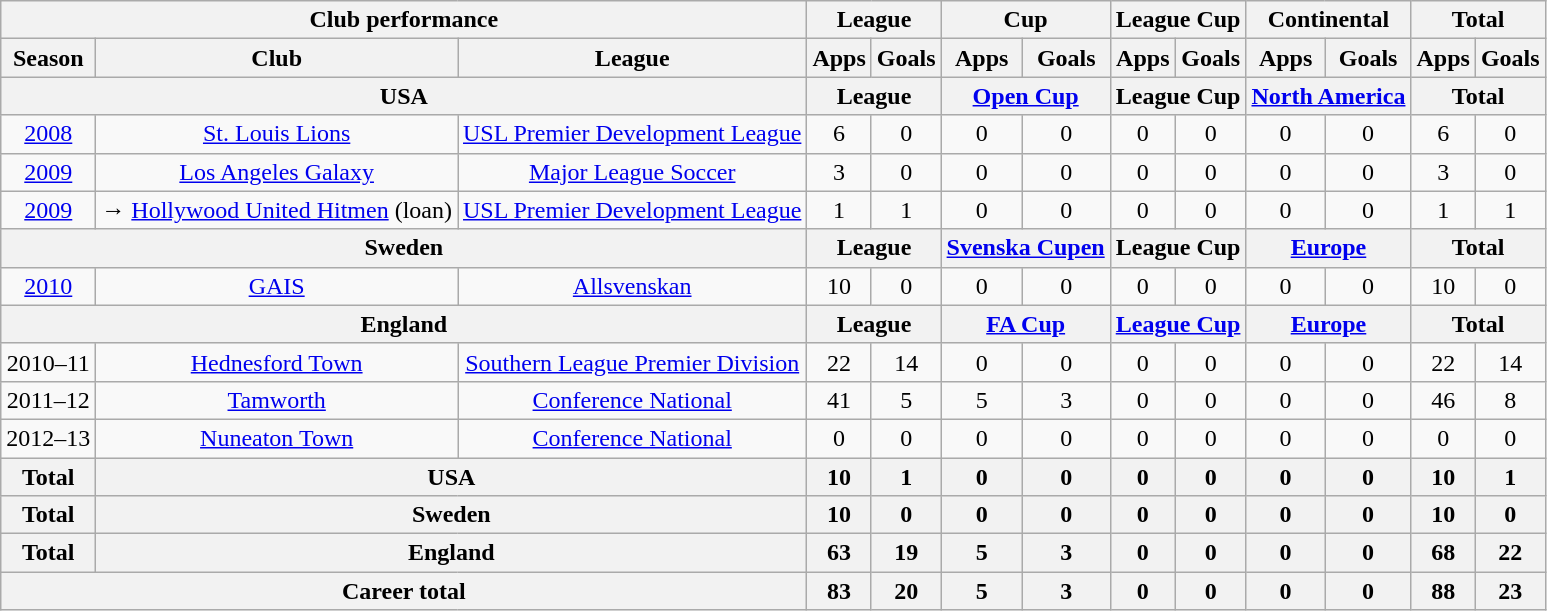<table class="wikitable" style="text-align:center">
<tr>
<th colspan=3>Club performance</th>
<th colspan=2>League</th>
<th colspan=2>Cup</th>
<th colspan=2>League Cup</th>
<th colspan=2>Continental</th>
<th colspan=2>Total</th>
</tr>
<tr>
<th>Season</th>
<th>Club</th>
<th>League</th>
<th>Apps</th>
<th>Goals</th>
<th>Apps</th>
<th>Goals</th>
<th>Apps</th>
<th>Goals</th>
<th>Apps</th>
<th>Goals</th>
<th>Apps</th>
<th>Goals</th>
</tr>
<tr>
<th colspan=3>USA</th>
<th colspan=2>League</th>
<th colspan=2><a href='#'>Open Cup</a></th>
<th colspan=2>League Cup</th>
<th colspan=2><a href='#'>North America</a></th>
<th colspan=2>Total</th>
</tr>
<tr>
<td><a href='#'>2008</a></td>
<td><a href='#'>St. Louis Lions</a></td>
<td><a href='#'>USL Premier Development League</a></td>
<td>6</td>
<td>0</td>
<td>0</td>
<td>0</td>
<td>0</td>
<td>0</td>
<td>0</td>
<td>0</td>
<td>6</td>
<td>0</td>
</tr>
<tr>
<td><a href='#'>2009</a></td>
<td><a href='#'>Los Angeles Galaxy</a></td>
<td><a href='#'>Major League Soccer</a></td>
<td>3</td>
<td>0</td>
<td>0</td>
<td>0</td>
<td>0</td>
<td>0</td>
<td>0</td>
<td>0</td>
<td>3</td>
<td>0</td>
</tr>
<tr>
<td><a href='#'>2009</a></td>
<td>→ <a href='#'>Hollywood United Hitmen</a> (loan)</td>
<td><a href='#'>USL Premier Development League</a></td>
<td>1</td>
<td>1</td>
<td>0</td>
<td>0</td>
<td>0</td>
<td>0</td>
<td>0</td>
<td>0</td>
<td>1</td>
<td>1</td>
</tr>
<tr>
<th colspan=3>Sweden</th>
<th colspan=2>League</th>
<th colspan=2><a href='#'>Svenska Cupen</a></th>
<th colspan=2>League Cup</th>
<th colspan=2><a href='#'>Europe</a></th>
<th colspan=2>Total</th>
</tr>
<tr>
<td><a href='#'>2010</a></td>
<td><a href='#'>GAIS</a></td>
<td><a href='#'>Allsvenskan</a></td>
<td>10</td>
<td>0</td>
<td>0</td>
<td>0</td>
<td>0</td>
<td>0</td>
<td>0</td>
<td>0</td>
<td>10</td>
<td>0</td>
</tr>
<tr>
<th colspan=3>England</th>
<th colspan=2>League</th>
<th colspan=2><a href='#'>FA Cup</a></th>
<th colspan=2><a href='#'>League Cup</a></th>
<th colspan=2><a href='#'>Europe</a></th>
<th colspan=2>Total</th>
</tr>
<tr>
<td>2010–11</td>
<td><a href='#'>Hednesford Town</a></td>
<td><a href='#'>Southern League Premier Division</a></td>
<td>22</td>
<td>14</td>
<td>0</td>
<td>0</td>
<td>0</td>
<td>0</td>
<td>0</td>
<td>0</td>
<td>22</td>
<td>14</td>
</tr>
<tr>
<td>2011–12</td>
<td><a href='#'>Tamworth</a></td>
<td><a href='#'>Conference National</a></td>
<td>41</td>
<td>5</td>
<td>5</td>
<td>3</td>
<td>0</td>
<td>0</td>
<td>0</td>
<td>0</td>
<td>46</td>
<td>8</td>
</tr>
<tr>
<td>2012–13</td>
<td><a href='#'>Nuneaton Town</a></td>
<td><a href='#'>Conference National</a></td>
<td>0</td>
<td>0</td>
<td>0</td>
<td>0</td>
<td>0</td>
<td>0</td>
<td>0</td>
<td>0</td>
<td>0</td>
<td>0</td>
</tr>
<tr>
<th>Total</th>
<th colspan=2>USA</th>
<th>10</th>
<th>1</th>
<th>0</th>
<th>0</th>
<th>0</th>
<th>0</th>
<th>0</th>
<th>0</th>
<th>10</th>
<th>1</th>
</tr>
<tr>
<th>Total</th>
<th colspan=2>Sweden</th>
<th>10</th>
<th>0</th>
<th>0</th>
<th>0</th>
<th>0</th>
<th>0</th>
<th>0</th>
<th>0</th>
<th>10</th>
<th>0</th>
</tr>
<tr>
<th>Total</th>
<th colspan=2>England</th>
<th>63</th>
<th>19</th>
<th>5</th>
<th>3</th>
<th>0</th>
<th>0</th>
<th>0</th>
<th>0</th>
<th>68</th>
<th>22</th>
</tr>
<tr>
<th colspan=3>Career total</th>
<th>83</th>
<th>20</th>
<th>5</th>
<th>3</th>
<th>0</th>
<th>0</th>
<th>0</th>
<th>0</th>
<th>88</th>
<th>23</th>
</tr>
</table>
